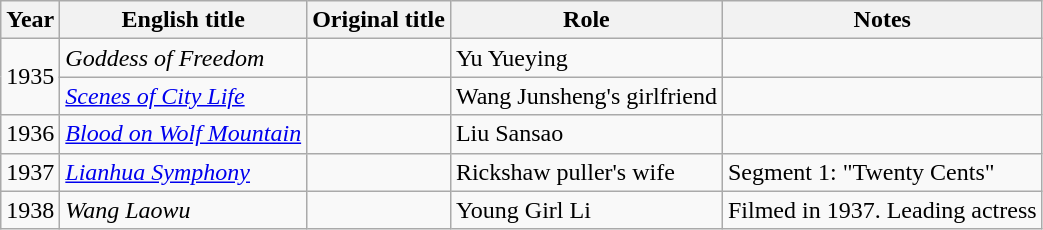<table class="wikitable">
<tr>
<th>Year</th>
<th>English title</th>
<th>Original title</th>
<th>Role</th>
<th>Notes</th>
</tr>
<tr>
<td rowspan="2">1935</td>
<td><em>Goddess of Freedom</em></td>
<td></td>
<td>Yu Yueying</td>
<td></td>
</tr>
<tr>
<td><em><a href='#'>Scenes of City Life</a></em></td>
<td></td>
<td>Wang Junsheng's girlfriend</td>
<td></td>
</tr>
<tr>
<td>1936</td>
<td><em><a href='#'>Blood on Wolf Mountain</a></em></td>
<td></td>
<td>Liu Sansao</td>
<td></td>
</tr>
<tr>
<td>1937</td>
<td><em><a href='#'>Lianhua Symphony</a></em></td>
<td></td>
<td>Rickshaw puller's wife</td>
<td>Segment 1: "Twenty Cents"</td>
</tr>
<tr>
<td>1938</td>
<td><em>Wang Laowu</em></td>
<td></td>
<td>Young Girl Li</td>
<td>Filmed in 1937. Leading actress</td>
</tr>
</table>
